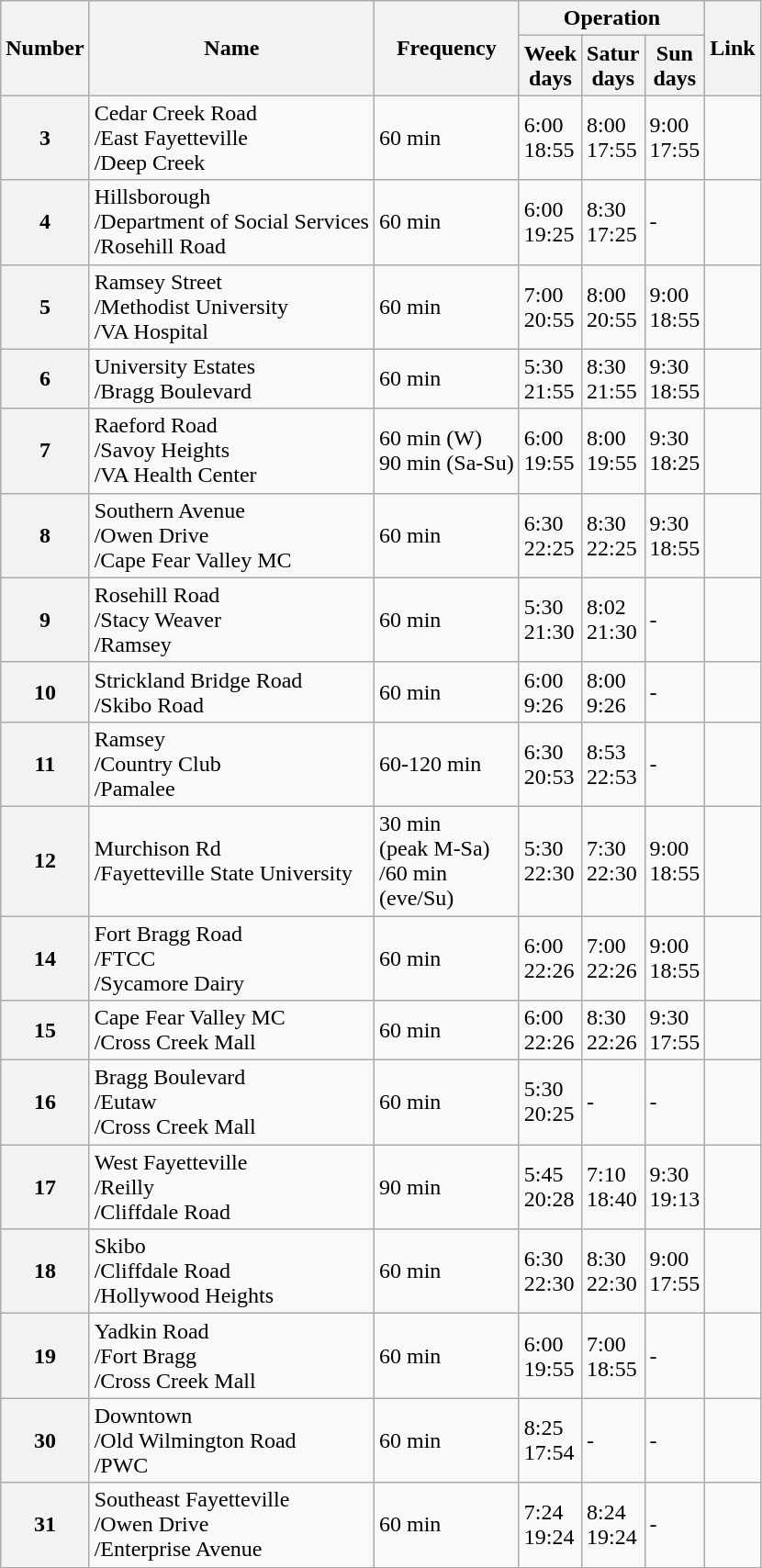<table class="wikitable">
<tr>
<th rowspan=2>Number</th>
<th rowspan=2>Name</th>
<th rowspan=2>Frequency</th>
<th colspan=3>Operation</th>
<th rowspan=2>Link</th>
</tr>
<tr>
<th>Week<br>days</th>
<th>Satur<br>days</th>
<th>Sun<br>days</th>
</tr>
<tr>
<th>3</th>
<td>Cedar Creek Road<br>/East Fayetteville<br>/Deep Creek</td>
<td>60 min</td>
<td>6:00<br>18:55</td>
<td>8:00<br>17:55</td>
<td>9:00<br>17:55</td>
<td></td>
</tr>
<tr>
<th>4</th>
<td>Hillsborough<br>/Department of Social Services<br>/Rosehill Road</td>
<td>60 min</td>
<td>6:00<br>19:25</td>
<td>8:30<br>17:25</td>
<td>-</td>
<td></td>
</tr>
<tr>
<th>5</th>
<td>Ramsey Street<br>/Methodist University<br>/VA Hospital</td>
<td>60 min</td>
<td>7:00<br>20:55</td>
<td>8:00<br>20:55</td>
<td>9:00<br>18:55</td>
<td></td>
</tr>
<tr>
<th>6</th>
<td>University Estates<br>/Bragg Boulevard</td>
<td>60 min</td>
<td>5:30<br>21:55</td>
<td>8:30<br>21:55</td>
<td>9:30<br>18:55</td>
<td></td>
</tr>
<tr>
<th>7</th>
<td>Raeford Road<br>/Savoy Heights<br>/VA Health Center</td>
<td>60 min (W)<br>90 min (Sa-Su)</td>
<td>6:00<br>19:55</td>
<td>8:00<br>19:55</td>
<td>9:30<br>18:25</td>
<td></td>
</tr>
<tr>
<th>8</th>
<td>Southern Avenue<br>/Owen Drive<br>/Cape Fear Valley MC</td>
<td>60 min</td>
<td>6:30<br>22:25</td>
<td>8:30<br>22:25</td>
<td>9:30<br>18:55</td>
<td></td>
</tr>
<tr>
<th>9</th>
<td>Rosehill Road<br>/Stacy Weaver<br>/Ramsey</td>
<td>60 min</td>
<td>5:30<br>21:30</td>
<td>8:02<br>21:30</td>
<td>-</td>
<td></td>
</tr>
<tr>
<th>10</th>
<td>Strickland Bridge Road<br>/Skibo Road</td>
<td>60 min</td>
<td>6:00<br>9:26</td>
<td>8:00<br>9:26</td>
<td>-</td>
<td></td>
</tr>
<tr>
<th>11</th>
<td>Ramsey<br>/Country Club<br>/Pamalee</td>
<td>60-120 min</td>
<td>6:30<br>20:53</td>
<td>8:53<br>22:53</td>
<td>-</td>
<td></td>
</tr>
<tr>
<th>12</th>
<td>Murchison Rd<br>/Fayetteville State University</td>
<td>30 min<br>(peak M-Sa)<br>/60 min<br>(eve/Su)</td>
<td>5:30<br>22:30</td>
<td>7:30<br>22:30</td>
<td>9:00<br>18:55</td>
<td></td>
</tr>
<tr>
<th>14</th>
<td>Fort Bragg Road<br>/FTCC<br>/Sycamore Dairy</td>
<td>60 min</td>
<td>6:00<br>22:26</td>
<td>7:00<br>22:26</td>
<td>9:00<br>18:55</td>
<td></td>
</tr>
<tr>
<th>15</th>
<td>Cape Fear Valley MC<br>/Cross Creek Mall</td>
<td>60 min</td>
<td>6:00<br>22:26</td>
<td>8:30<br>22:26</td>
<td>9:30<br>17:55</td>
<td></td>
</tr>
<tr>
<th>16</th>
<td>Bragg Boulevard<br>/Eutaw<br>/Cross Creek Mall</td>
<td>60 min</td>
<td>5:30<br>20:25</td>
<td>-</td>
<td>-</td>
<td></td>
</tr>
<tr>
<th>17</th>
<td>West Fayetteville<br>/Reilly<br>/Cliffdale Road</td>
<td>90 min</td>
<td>5:45<br>20:28</td>
<td>7:10<br>18:40</td>
<td>9:30<br>19:13</td>
<td></td>
</tr>
<tr>
<th>18</th>
<td>Skibo<br>/Cliffdale Road<br>/Hollywood Heights</td>
<td>60 min</td>
<td>6:30<br>22:30</td>
<td>8:30<br>22:30</td>
<td>9:00<br>17:55</td>
<td></td>
</tr>
<tr>
<th>19</th>
<td>Yadkin Road<br>/Fort Bragg<br>/Cross Creek Mall</td>
<td>60 min</td>
<td>6:00<br>19:55</td>
<td>7:00<br>18:55</td>
<td>-</td>
<td></td>
</tr>
<tr>
<th>30</th>
<td>Downtown<br>/Old Wilmington Road<br>/PWC</td>
<td>60 min</td>
<td>8:25<br>17:54</td>
<td>-</td>
<td>-</td>
<td></td>
</tr>
<tr>
<th>31</th>
<td>Southeast Fayetteville<br>/Owen Drive<br>/Enterprise Avenue</td>
<td>60 min</td>
<td>7:24<br>19:24</td>
<td>8:24<br>19:24</td>
<td>-</td>
<td></td>
</tr>
</table>
